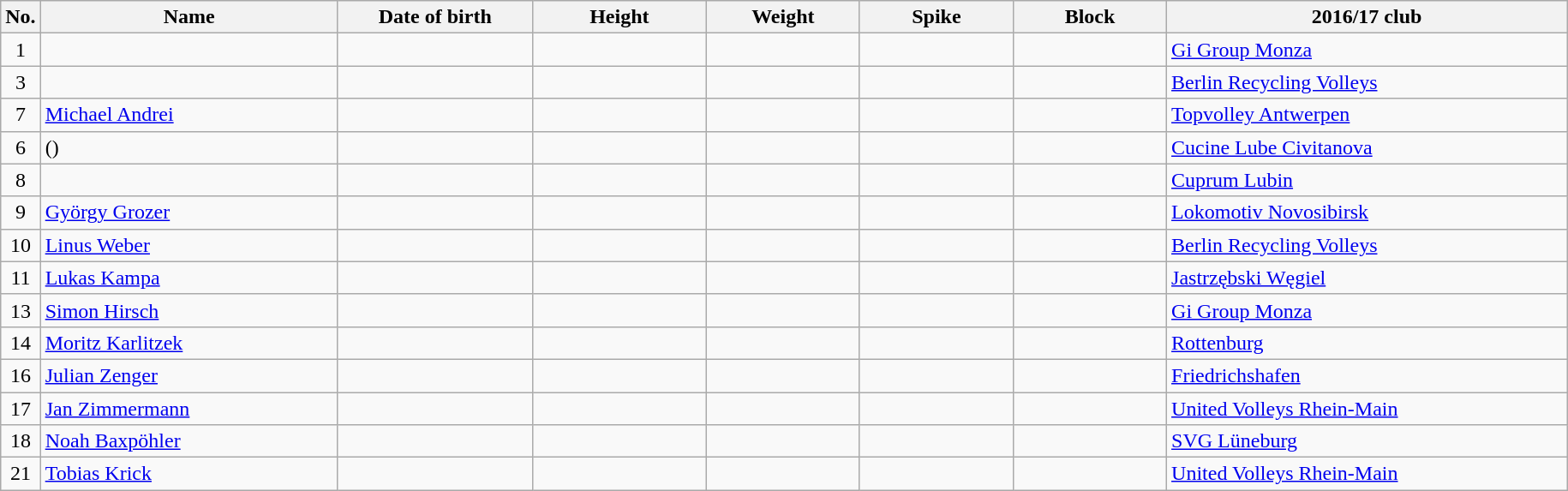<table class="wikitable sortable" style="font-size:100%; text-align:center;">
<tr>
<th>No.</th>
<th style="width:14em">Name</th>
<th style="width:9em">Date of birth</th>
<th style="width:8em">Height</th>
<th style="width:7em">Weight</th>
<th style="width:7em">Spike</th>
<th style="width:7em">Block</th>
<th style="width:19em">2016/17 club</th>
</tr>
<tr>
<td>1</td>
<td style="text-align:left;"></td>
<td style="text-align:right;"></td>
<td></td>
<td></td>
<td></td>
<td></td>
<td style="text-align:left;"> <a href='#'>Gi Group Monza</a></td>
</tr>
<tr>
<td>3</td>
<td style="text-align:left;"></td>
<td style="text-align:right;"></td>
<td></td>
<td></td>
<td></td>
<td></td>
<td style="text-align:left;"> <a href='#'>Berlin Recycling Volleys</a></td>
</tr>
<tr>
<td>7</td>
<td style="text-align:left;"><a href='#'>Michael Andrei</a></td>
<td style="text-align:right;"></td>
<td></td>
<td></td>
<td></td>
<td></td>
<td style="text-align:left;"> <a href='#'>Topvolley Antwerpen</a></td>
</tr>
<tr>
<td>6</td>
<td style="text-align:left;"> ()</td>
<td style="text-align:right;"></td>
<td></td>
<td></td>
<td></td>
<td></td>
<td style="text-align:left;"> <a href='#'>Cucine Lube Civitanova</a></td>
</tr>
<tr>
<td>8</td>
<td style="text-align:left;"></td>
<td style="text-align:right;"></td>
<td></td>
<td></td>
<td></td>
<td></td>
<td style="text-align:left;"> <a href='#'>Cuprum Lubin</a></td>
</tr>
<tr>
<td>9</td>
<td style="text-align:left;"><a href='#'>György Grozer</a></td>
<td style="text-align:right;"></td>
<td></td>
<td></td>
<td></td>
<td></td>
<td style="text-align:left;"> <a href='#'>Lokomotiv Novosibirsk</a></td>
</tr>
<tr>
<td>10</td>
<td style="text-align:left;"><a href='#'>Linus Weber</a></td>
<td style="text-align:right;"></td>
<td></td>
<td></td>
<td></td>
<td></td>
<td style="text-align:left;"> <a href='#'>Berlin Recycling Volleys</a></td>
</tr>
<tr>
<td>11</td>
<td style="text-align:left;"><a href='#'>Lukas Kampa</a></td>
<td style="text-align:right;"></td>
<td></td>
<td></td>
<td></td>
<td></td>
<td style="text-align:left;"> <a href='#'>Jastrzębski Węgiel</a></td>
</tr>
<tr>
<td>13</td>
<td style="text-align:left;"><a href='#'>Simon Hirsch</a></td>
<td style="text-align:right;"></td>
<td></td>
<td></td>
<td></td>
<td></td>
<td style="text-align:left;"> <a href='#'>Gi Group Monza</a></td>
</tr>
<tr>
<td>14</td>
<td style="text-align:left;"><a href='#'>Moritz Karlitzek</a></td>
<td style="text-align:right;"></td>
<td></td>
<td></td>
<td></td>
<td></td>
<td style="text-align:left;"> <a href='#'>Rottenburg</a></td>
</tr>
<tr>
<td>16</td>
<td style="text-align:left;"><a href='#'>Julian Zenger</a></td>
<td style="text-align:right;"></td>
<td></td>
<td></td>
<td></td>
<td></td>
<td style="text-align:left;"> <a href='#'>Friedrichshafen</a></td>
</tr>
<tr>
<td>17</td>
<td style="text-align:left;"><a href='#'>Jan Zimmermann</a></td>
<td style="text-align:right;"></td>
<td></td>
<td></td>
<td></td>
<td></td>
<td style="text-align:left;"> <a href='#'>United Volleys Rhein-Main</a></td>
</tr>
<tr>
<td>18</td>
<td style="text-align:left;"><a href='#'>Noah Baxpöhler</a></td>
<td style="text-align:right;"></td>
<td></td>
<td></td>
<td></td>
<td></td>
<td style="text-align:left;"> <a href='#'>SVG Lüneburg</a></td>
</tr>
<tr>
<td>21</td>
<td style="text-align:left;"><a href='#'>Tobias Krick</a></td>
<td style="text-align:right;"></td>
<td></td>
<td></td>
<td></td>
<td></td>
<td style="text-align:left;"> <a href='#'>United Volleys Rhein-Main</a></td>
</tr>
</table>
